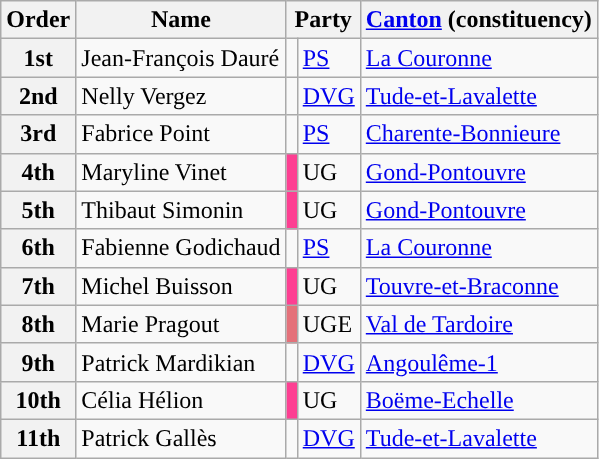<table class="wikitable sortable">
<tr>
<th>Order</th>
<th>Name</th>
<th colspan="2">Party</th>
<th><a href='#'>Canton</a> (constituency)</th>
</tr>
<tr>
<th>1st</th>
<td>Jean-François Dauré</td>
<td style="color:inherit;background:"></td>
<td><a href='#'>PS</a></td>
<td><a href='#'>La Couronne</a></td>
</tr>
<tr>
<th>2nd</th>
<td>Nelly Vergez</td>
<td style="color:inherit;background:"></td>
<td><a href='#'>DVG</a></td>
<td><a href='#'>Tude-et-Lavalette</a></td>
</tr>
<tr>
<th>3rd</th>
<td>Fabrice Point</td>
<td style="color:inherit;background:"></td>
<td><a href='#'>PS</a></td>
<td><a href='#'>Charente-Bonnieure</a></td>
</tr>
<tr>
<th>4th</th>
<td>Maryline Vinet</td>
<td style="color:inherit;background:#FD3F92"></td>
<td>UG</td>
<td><a href='#'>Gond-Pontouvre</a></td>
</tr>
<tr>
<th>5th</th>
<td>Thibaut Simonin</td>
<td style="color:inherit;background:#FD3F92"></td>
<td>UG</td>
<td><a href='#'>Gond-Pontouvre</a></td>
</tr>
<tr>
<th>6th</th>
<td>Fabienne Godichaud</td>
<td style="color:inherit;background:"></td>
<td><a href='#'>PS</a></td>
<td><a href='#'>La Couronne</a></td>
</tr>
<tr>
<th>7th</th>
<td>Michel Buisson</td>
<td style="color:inherit;background:#FD3F92"></td>
<td>UG</td>
<td><a href='#'>Touvre-et-Braconne</a></td>
</tr>
<tr>
<th>8th</th>
<td>Marie Pragout</td>
<td style="color:inherit;background:#E4717A"></td>
<td>UGE</td>
<td><a href='#'>Val de Tardoire</a></td>
</tr>
<tr>
<th>9th</th>
<td>Patrick Mardikian</td>
<td style="color:inherit;background:"></td>
<td><a href='#'>DVG</a></td>
<td><a href='#'>Angoulême-1</a></td>
</tr>
<tr>
<th>10th</th>
<td>Célia Hélion</td>
<td style="color:inherit;background:#FD3F92"></td>
<td>UG</td>
<td><a href='#'>Boëme-Echelle</a></td>
</tr>
<tr>
<th>11th</th>
<td>Patrick Gallès</td>
<td style="color:inherit;background:"></td>
<td><a href='#'>DVG</a></td>
<td><a href='#'>Tude-et-Lavalette</a></td>
</tr>
</table>
